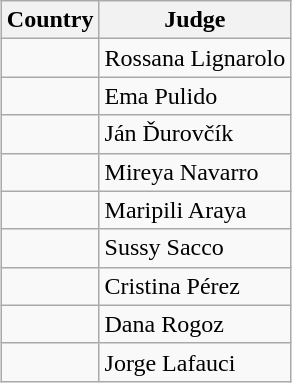<table class=wikitable style="margin: 1em auto;">
<tr>
<th>Country</th>
<th>Judge</th>
</tr>
<tr>
<td></td>
<td>Rossana Lignarolo</td>
</tr>
<tr>
<td></td>
<td>Ema Pulido</td>
</tr>
<tr>
<td></td>
<td>Ján Ďurovčík</td>
</tr>
<tr>
<td></td>
<td>Mireya Navarro</td>
</tr>
<tr>
<td></td>
<td>Maripili Araya</td>
</tr>
<tr>
<td></td>
<td>Sussy Sacco</td>
</tr>
<tr>
<td></td>
<td>Cristina Pérez</td>
</tr>
<tr>
<td></td>
<td>Dana Rogoz</td>
</tr>
<tr>
<td></td>
<td>Jorge Lafauci</td>
</tr>
</table>
